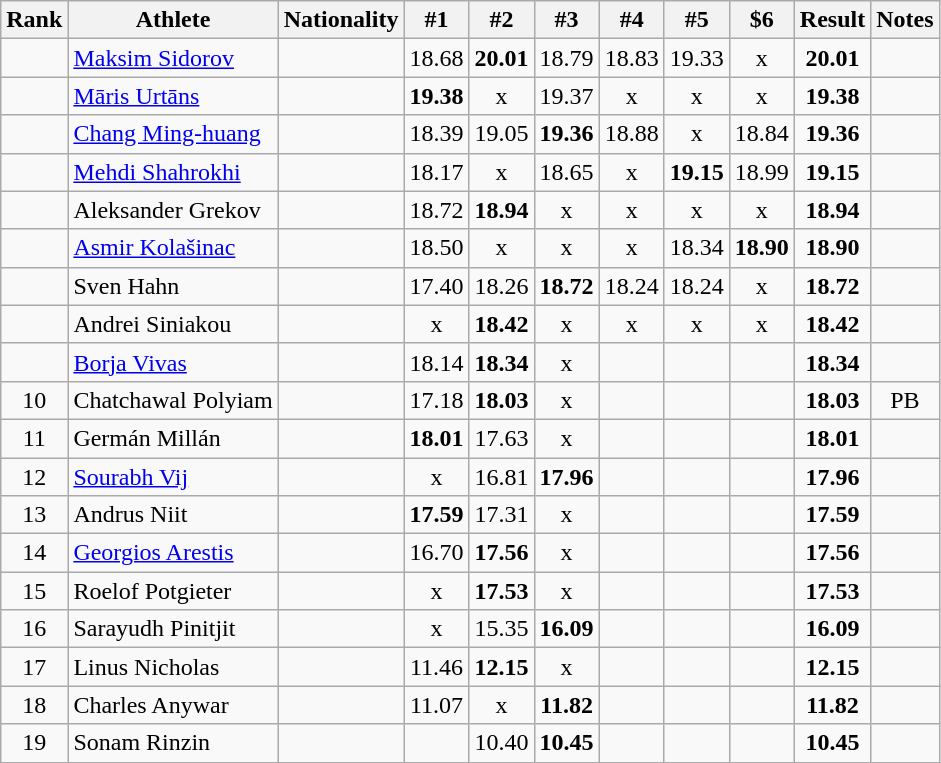<table class="wikitable sortable" style="text-align:center">
<tr>
<th>Rank</th>
<th>Athlete</th>
<th>Nationality</th>
<th>#1</th>
<th>#2</th>
<th>#3</th>
<th>#4</th>
<th>#5</th>
<th>$6</th>
<th>Result</th>
<th>Notes</th>
</tr>
<tr>
<td></td>
<td align="left"><a href='#'>Maksim Sidorov</a></td>
<td align=left></td>
<td>18.68</td>
<td><strong>20.01</strong></td>
<td>18.79</td>
<td>18.83</td>
<td>19.33</td>
<td>x</td>
<td><strong>20.01</strong></td>
<td></td>
</tr>
<tr>
<td></td>
<td align="left"><a href='#'>Māris Urtāns</a></td>
<td align=left></td>
<td><strong>19.38</strong></td>
<td>x</td>
<td>19.37</td>
<td>x</td>
<td>x</td>
<td>x</td>
<td><strong>19.38</strong></td>
<td></td>
</tr>
<tr>
<td></td>
<td align="left"><a href='#'>Chang Ming-huang</a></td>
<td align=left></td>
<td>18.39</td>
<td>19.05</td>
<td><strong>19.36</strong></td>
<td>18.88</td>
<td>x</td>
<td>18.84</td>
<td><strong>19.36</strong></td>
<td></td>
</tr>
<tr>
<td></td>
<td align="left"><a href='#'>Mehdi Shahrokhi</a></td>
<td align=left></td>
<td>18.17</td>
<td>x</td>
<td>18.65</td>
<td>x</td>
<td><strong>19.15</strong></td>
<td>18.99</td>
<td><strong>19.15</strong></td>
<td></td>
</tr>
<tr>
<td></td>
<td align="left">Aleksander Grekov</td>
<td align="left"></td>
<td>18.72</td>
<td><strong>18.94</strong></td>
<td>x</td>
<td>x</td>
<td>x</td>
<td>x</td>
<td><strong>18.94</strong></td>
<td></td>
</tr>
<tr>
<td></td>
<td align="left"><a href='#'>Asmir Kolašinac</a></td>
<td align=left></td>
<td>18.50</td>
<td>x</td>
<td>x</td>
<td>x</td>
<td>18.34</td>
<td><strong>18.90</strong></td>
<td><strong>18.90</strong></td>
<td></td>
</tr>
<tr>
<td></td>
<td align="left">Sven Hahn</td>
<td align="left"></td>
<td>17.40</td>
<td>18.26</td>
<td><strong>18.72</strong></td>
<td>18.24</td>
<td>18.24</td>
<td>x</td>
<td><strong>18.72</strong></td>
<td></td>
</tr>
<tr>
<td></td>
<td align="left">Andrei Siniakou</td>
<td align="left"></td>
<td>x</td>
<td><strong>18.42</strong></td>
<td>x</td>
<td>x</td>
<td>x</td>
<td>x</td>
<td><strong>18.42</strong></td>
<td></td>
</tr>
<tr>
<td></td>
<td align="left"><a href='#'>Borja Vivas</a></td>
<td align=left></td>
<td>18.14</td>
<td><strong>18.34</strong></td>
<td>x</td>
<td></td>
<td></td>
<td></td>
<td><strong>18.34</strong></td>
<td></td>
</tr>
<tr>
<td>10</td>
<td align="left">Chatchawal Polyiam</td>
<td align="left"></td>
<td>17.18</td>
<td><strong>18.03</strong></td>
<td>x</td>
<td></td>
<td></td>
<td></td>
<td><strong>18.03</strong></td>
<td>PB</td>
</tr>
<tr>
<td>11</td>
<td align="left">Germán Millán</td>
<td align="left"></td>
<td><strong>18.01</strong></td>
<td>17.63</td>
<td>x</td>
<td></td>
<td></td>
<td></td>
<td><strong>18.01</strong></td>
<td></td>
</tr>
<tr>
<td>12</td>
<td align="left"><a href='#'>Sourabh Vij</a></td>
<td align=left></td>
<td>x</td>
<td>16.81</td>
<td><strong>17.96</strong></td>
<td></td>
<td></td>
<td></td>
<td><strong>17.96</strong></td>
<td></td>
</tr>
<tr>
<td>13</td>
<td align="left">Andrus Niit</td>
<td align="left"></td>
<td><strong>17.59</strong></td>
<td>17.31</td>
<td>x</td>
<td></td>
<td></td>
<td></td>
<td><strong>17.59</strong></td>
<td></td>
</tr>
<tr>
<td>14</td>
<td align="left"><a href='#'>Georgios Arestis</a></td>
<td align=left></td>
<td>16.70</td>
<td><strong>17.56</strong></td>
<td>x</td>
<td></td>
<td></td>
<td></td>
<td><strong>17.56</strong></td>
<td></td>
</tr>
<tr>
<td>15</td>
<td align="left">Roelof Potgieter</td>
<td align="left"></td>
<td>x</td>
<td><strong>17.53</strong></td>
<td>x</td>
<td></td>
<td></td>
<td></td>
<td><strong>17.53</strong></td>
<td></td>
</tr>
<tr>
<td>16</td>
<td align="left">Sarayudh Pinitjit</td>
<td align="left"></td>
<td>x</td>
<td>15.35</td>
<td><strong>16.09</strong></td>
<td></td>
<td></td>
<td></td>
<td><strong>16.09</strong></td>
<td></td>
</tr>
<tr>
<td>17</td>
<td align="left">Linus Nicholas</td>
<td align="left"></td>
<td>11.46</td>
<td><strong>12.15</strong></td>
<td>x</td>
<td></td>
<td></td>
<td></td>
<td><strong>12.15</strong></td>
<td></td>
</tr>
<tr>
<td>18</td>
<td align="left">Charles Anywar</td>
<td align="left"></td>
<td>11.07</td>
<td>x</td>
<td><strong>11.82</strong></td>
<td></td>
<td></td>
<td></td>
<td><strong>11.82</strong></td>
<td></td>
</tr>
<tr>
<td>19</td>
<td align="left">Sonam Rinzin</td>
<td align="left"></td>
<td></td>
<td>10.40</td>
<td><strong>10.45</strong></td>
<td></td>
<td></td>
<td></td>
<td><strong>10.45</strong></td>
<td></td>
</tr>
</table>
